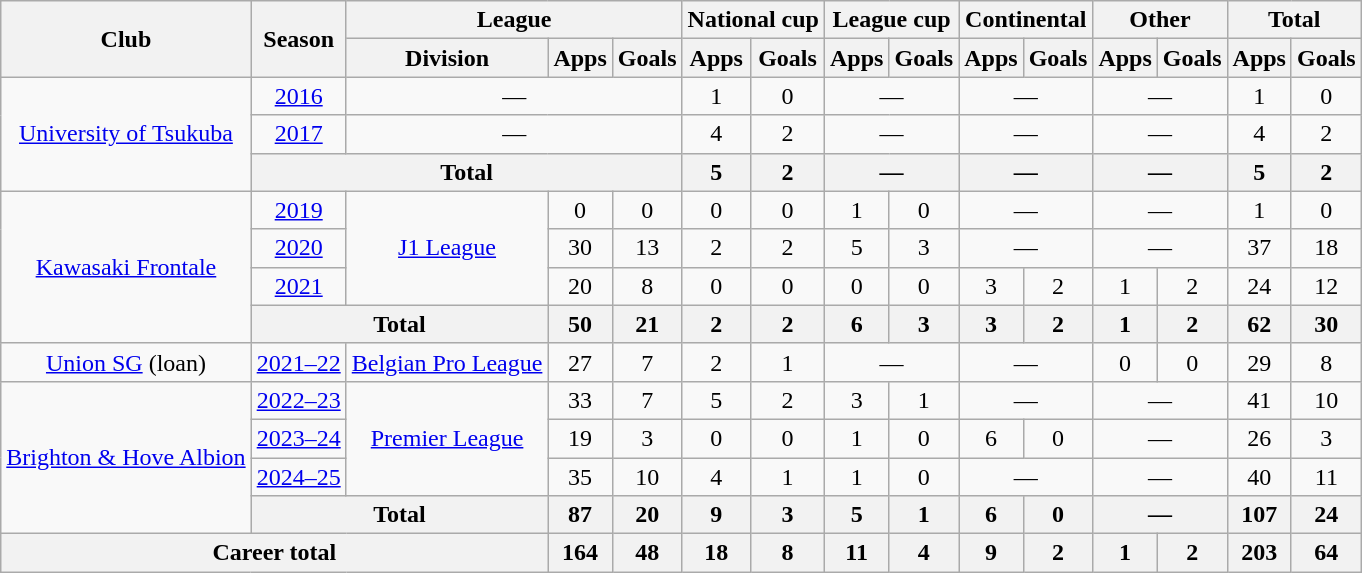<table class="wikitable" style="text-align:center">
<tr>
<th rowspan="2">Club</th>
<th rowspan="2">Season</th>
<th colspan="3">League</th>
<th colspan="2">National cup</th>
<th colspan="2">League cup</th>
<th colspan="2">Continental</th>
<th colspan="2">Other</th>
<th colspan="2">Total</th>
</tr>
<tr>
<th>Division</th>
<th>Apps</th>
<th>Goals</th>
<th>Apps</th>
<th>Goals</th>
<th>Apps</th>
<th>Goals</th>
<th>Apps</th>
<th>Goals</th>
<th>Apps</th>
<th>Goals</th>
<th>Apps</th>
<th>Goals</th>
</tr>
<tr>
<td rowspan="3"><a href='#'>University of Tsukuba</a></td>
<td><a href='#'>2016</a></td>
<td colspan="3">—</td>
<td>1</td>
<td>0</td>
<td colspan="2">—</td>
<td colspan="2">—</td>
<td colspan="2">—</td>
<td>1</td>
<td>0</td>
</tr>
<tr>
<td><a href='#'>2017</a></td>
<td colspan="3">—</td>
<td>4</td>
<td>2</td>
<td colspan="2">—</td>
<td colspan="2">—</td>
<td colspan="2">—</td>
<td>4</td>
<td>2</td>
</tr>
<tr>
<th colspan="4">Total</th>
<th>5</th>
<th>2</th>
<th colspan="2">—</th>
<th colspan="2">—</th>
<th colspan="2">—</th>
<th>5</th>
<th>2</th>
</tr>
<tr>
<td rowspan="4"><a href='#'>Kawasaki Frontale</a></td>
<td><a href='#'>2019</a></td>
<td rowspan="3"><a href='#'>J1 League</a></td>
<td>0</td>
<td>0</td>
<td>0</td>
<td>0</td>
<td>1</td>
<td>0</td>
<td colspan="2">—</td>
<td colspan="2">—</td>
<td>1</td>
<td>0</td>
</tr>
<tr>
<td><a href='#'>2020</a></td>
<td>30</td>
<td>13</td>
<td>2</td>
<td>2</td>
<td>5</td>
<td>3</td>
<td colspan="2">—</td>
<td colspan="2">—</td>
<td>37</td>
<td>18</td>
</tr>
<tr>
<td><a href='#'>2021</a></td>
<td>20</td>
<td>8</td>
<td>0</td>
<td>0</td>
<td>0</td>
<td>0</td>
<td>3</td>
<td>2</td>
<td>1</td>
<td>2</td>
<td>24</td>
<td>12</td>
</tr>
<tr>
<th colspan="2">Total</th>
<th>50</th>
<th>21</th>
<th>2</th>
<th>2</th>
<th>6</th>
<th>3</th>
<th>3</th>
<th>2</th>
<th>1</th>
<th>2</th>
<th>62</th>
<th>30</th>
</tr>
<tr>
<td><a href='#'>Union SG</a> (loan)</td>
<td><a href='#'>2021–22</a></td>
<td><a href='#'>Belgian Pro League</a></td>
<td>27</td>
<td>7</td>
<td>2</td>
<td>1</td>
<td colspan="2">—</td>
<td colspan="2">—</td>
<td>0</td>
<td>0</td>
<td>29</td>
<td>8</td>
</tr>
<tr>
<td rowspan="4"><a href='#'>Brighton & Hove Albion</a></td>
<td><a href='#'>2022–23</a></td>
<td rowspan="3"><a href='#'>Premier League</a></td>
<td>33</td>
<td>7</td>
<td>5</td>
<td>2</td>
<td>3</td>
<td>1</td>
<td colspan="2">—</td>
<td colspan="2">—</td>
<td>41</td>
<td>10</td>
</tr>
<tr>
<td><a href='#'>2023–24</a></td>
<td>19</td>
<td>3</td>
<td>0</td>
<td>0</td>
<td>1</td>
<td>0</td>
<td>6</td>
<td>0</td>
<td colspan="2">—</td>
<td>26</td>
<td>3</td>
</tr>
<tr>
<td><a href='#'>2024–25</a></td>
<td>35</td>
<td>10</td>
<td>4</td>
<td>1</td>
<td>1</td>
<td>0</td>
<td colspan="2">—</td>
<td colspan="2">—</td>
<td>40</td>
<td>11</td>
</tr>
<tr>
<th colspan="2">Total</th>
<th>87</th>
<th>20</th>
<th>9</th>
<th>3</th>
<th>5</th>
<th>1</th>
<th>6</th>
<th>0</th>
<th colspan="2">—</th>
<th>107</th>
<th>24</th>
</tr>
<tr>
<th colspan="3">Career total</th>
<th>164</th>
<th>48</th>
<th>18</th>
<th>8</th>
<th>11</th>
<th>4</th>
<th>9</th>
<th>2</th>
<th>1</th>
<th>2</th>
<th>203</th>
<th>64</th>
</tr>
</table>
